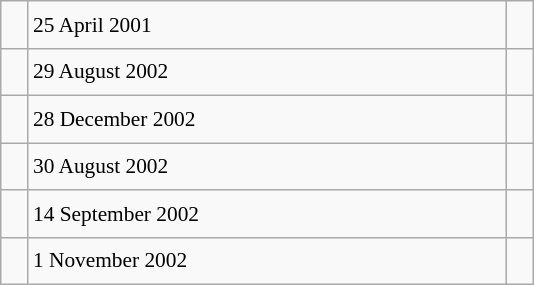<table class="wikitable" style="font-size: 89%; float: left; width: 25em; margin-right: 1em; line-height: 1.65em !important; height: 190px;">
<tr>
<td></td>
<td>25 April 2001</td>
<td></td>
</tr>
<tr>
<td></td>
<td>29 August 2002</td>
<td></td>
</tr>
<tr>
<td></td>
<td>28 December 2002</td>
<td></td>
</tr>
<tr>
<td></td>
<td>30 August 2002</td>
<td></td>
</tr>
<tr>
<td></td>
<td>14 September 2002</td>
<td></td>
</tr>
<tr>
<td></td>
<td>1 November 2002</td>
<td></td>
</tr>
</table>
